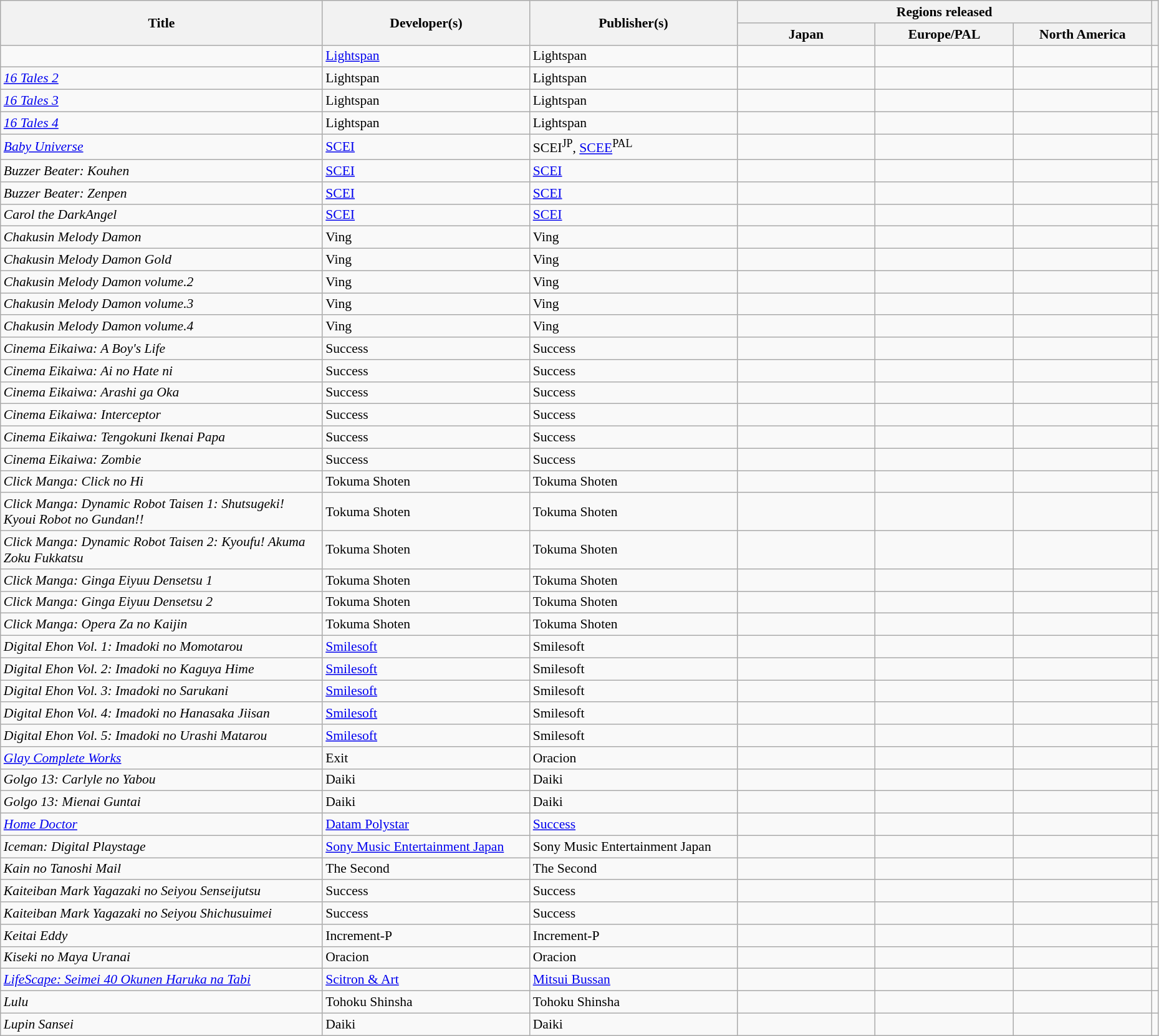<table class="wikitable sortable" style="width:98%;font-size:90%;" id="applist">
<tr>
<th rowspan="2" width=28% data-sort-type="text">Title</th>
<th rowspan="2" width=18%>Developer(s)</th>
<th rowspan="2" width=18%>Publisher(s)</th>
<th colspan="3">Regions released</th>
<th rowspan="2" class="unsortable"></th>
</tr>
<tr>
<th style="width:12%;">Japan</th>
<th style="width:12%;">Europe/PAL</th>
<th style="width:12%;">North America</th>
</tr>
<tr>
<td><em></em></td>
<td><a href='#'>Lightspan</a></td>
<td>Lightspan</td>
<td></td>
<td></td>
<td></td>
<td></td>
</tr>
<tr>
<td><em><a href='#'>16 Tales 2</a></em></td>
<td>Lightspan</td>
<td>Lightspan</td>
<td></td>
<td></td>
<td></td>
<td></td>
</tr>
<tr>
<td><em><a href='#'>16 Tales 3</a></em></td>
<td>Lightspan</td>
<td>Lightspan</td>
<td></td>
<td></td>
<td></td>
<td></td>
</tr>
<tr>
<td><em><a href='#'>16 Tales 4</a></em></td>
<td>Lightspan</td>
<td>Lightspan</td>
<td></td>
<td></td>
<td></td>
<td></td>
</tr>
<tr>
<td><em><a href='#'>Baby Universe</a></em></td>
<td><a href='#'>SCEI</a></td>
<td>SCEI<sup>JP</sup>, <a href='#'>SCEE</a><sup>PAL</sup></td>
<td></td>
<td></td>
<td></td>
<td></td>
</tr>
<tr>
<td><em>Buzzer Beater: Kouhen</em></td>
<td><a href='#'>SCEI</a></td>
<td><a href='#'>SCEI</a></td>
<td></td>
<td></td>
<td></td>
<td></td>
</tr>
<tr>
<td><em>Buzzer Beater: Zenpen</em></td>
<td><a href='#'>SCEI</a></td>
<td><a href='#'>SCEI</a></td>
<td></td>
<td></td>
<td></td>
<td></td>
</tr>
<tr>
<td><em>Carol the DarkAngel</em></td>
<td><a href='#'>SCEI</a></td>
<td><a href='#'>SCEI</a></td>
<td></td>
<td></td>
<td></td>
<td></td>
</tr>
<tr>
<td><em>Chakusin Melody Damon</em></td>
<td>Ving</td>
<td>Ving</td>
<td></td>
<td></td>
<td></td>
<td></td>
</tr>
<tr>
<td><em>Chakusin Melody Damon Gold</em></td>
<td>Ving</td>
<td>Ving</td>
<td></td>
<td></td>
<td></td>
<td></td>
</tr>
<tr>
<td><em>Chakusin Melody Damon volume.2</em></td>
<td>Ving</td>
<td>Ving</td>
<td></td>
<td></td>
<td></td>
<td></td>
</tr>
<tr>
<td><em>Chakusin Melody Damon volume.3</em></td>
<td>Ving</td>
<td>Ving</td>
<td></td>
<td></td>
<td></td>
<td></td>
</tr>
<tr>
<td><em>Chakusin Melody Damon volume.4</em></td>
<td>Ving</td>
<td>Ving</td>
<td></td>
<td></td>
<td></td>
<td></td>
</tr>
<tr>
<td><em>Cinema Eikaiwa: A Boy's Life</em></td>
<td>Success</td>
<td>Success</td>
<td></td>
<td></td>
<td></td>
<td></td>
</tr>
<tr>
<td><em>Cinema Eikaiwa: Ai no Hate ni</em></td>
<td>Success</td>
<td>Success</td>
<td></td>
<td></td>
<td></td>
<td></td>
</tr>
<tr>
<td><em>Cinema Eikaiwa: Arashi ga Oka</em></td>
<td>Success</td>
<td>Success</td>
<td></td>
<td></td>
<td></td>
<td></td>
</tr>
<tr>
<td><em>Cinema Eikaiwa: Interceptor</em></td>
<td>Success</td>
<td>Success</td>
<td></td>
<td></td>
<td></td>
<td></td>
</tr>
<tr>
<td><em>Cinema Eikaiwa: Tengokuni Ikenai Papa</em></td>
<td>Success</td>
<td>Success</td>
<td></td>
<td></td>
<td></td>
<td></td>
</tr>
<tr>
<td><em>Cinema Eikaiwa: Zombie</em></td>
<td>Success</td>
<td>Success</td>
<td></td>
<td></td>
<td></td>
<td></td>
</tr>
<tr>
<td><em>Click Manga: Click no Hi</em></td>
<td>Tokuma Shoten</td>
<td>Tokuma Shoten</td>
<td></td>
<td></td>
<td></td>
<td></td>
</tr>
<tr>
<td><em>Click Manga: Dynamic Robot Taisen 1: Shutsugeki! Kyoui Robot no Gundan!!</em></td>
<td>Tokuma Shoten</td>
<td>Tokuma Shoten</td>
<td></td>
<td></td>
<td></td>
<td></td>
</tr>
<tr>
<td><em>Click Manga: Dynamic Robot Taisen 2: Kyoufu! Akuma Zoku Fukkatsu</em></td>
<td>Tokuma Shoten</td>
<td>Tokuma Shoten</td>
<td></td>
<td></td>
<td></td>
<td></td>
</tr>
<tr>
<td><em>Click Manga: Ginga Eiyuu Densetsu 1</em></td>
<td>Tokuma Shoten</td>
<td>Tokuma Shoten</td>
<td></td>
<td></td>
<td></td>
<td></td>
</tr>
<tr>
<td><em>Click Manga: Ginga Eiyuu Densetsu 2</em></td>
<td>Tokuma Shoten</td>
<td>Tokuma Shoten</td>
<td></td>
<td></td>
<td></td>
<td></td>
</tr>
<tr>
<td><em>Click Manga: Opera Za no Kaijin</em></td>
<td>Tokuma Shoten</td>
<td>Tokuma Shoten</td>
<td></td>
<td></td>
<td></td>
<td></td>
</tr>
<tr>
<td><em>Digital Ehon Vol. 1: Imadoki no Momotarou</em></td>
<td><a href='#'>Smilesoft</a></td>
<td>Smilesoft</td>
<td></td>
<td></td>
<td></td>
<td></td>
</tr>
<tr>
<td><em>Digital Ehon Vol. 2: Imadoki no Kaguya Hime</em></td>
<td><a href='#'>Smilesoft</a></td>
<td>Smilesoft</td>
<td></td>
<td></td>
<td></td>
<td></td>
</tr>
<tr>
<td><em>Digital Ehon Vol. 3: Imadoki no Sarukani</em></td>
<td><a href='#'>Smilesoft</a></td>
<td>Smilesoft</td>
<td></td>
<td></td>
<td></td>
<td></td>
</tr>
<tr>
<td><em>Digital Ehon Vol. 4: Imadoki no Hanasaka Jiisan</em></td>
<td><a href='#'>Smilesoft</a></td>
<td>Smilesoft</td>
<td></td>
<td></td>
<td></td>
<td></td>
</tr>
<tr>
<td><em>Digital Ehon Vol. 5: Imadoki no Urashi Matarou</em></td>
<td><a href='#'>Smilesoft</a></td>
<td>Smilesoft</td>
<td></td>
<td></td>
<td></td>
<td></td>
</tr>
<tr>
<td><em><a href='#'>Glay Complete Works</a></em></td>
<td>Exit</td>
<td>Oracion</td>
<td></td>
<td></td>
<td></td>
<td></td>
</tr>
<tr>
<td><em>Golgo 13: Carlyle no Yabou</em></td>
<td>Daiki</td>
<td>Daiki</td>
<td></td>
<td></td>
<td></td>
<td></td>
</tr>
<tr>
<td><em>Golgo 13: Mienai Guntai</em></td>
<td>Daiki</td>
<td>Daiki</td>
<td></td>
<td></td>
<td></td>
<td></td>
</tr>
<tr>
<td><em><a href='#'>Home Doctor</a></em></td>
<td><a href='#'>Datam Polystar</a></td>
<td><a href='#'>Success</a></td>
<td></td>
<td></td>
<td></td>
<td></td>
</tr>
<tr>
<td><em>Iceman: Digital Playstage</em></td>
<td><a href='#'>Sony Music Entertainment Japan</a></td>
<td>Sony Music Entertainment Japan</td>
<td></td>
<td></td>
<td></td>
<td></td>
</tr>
<tr>
<td><em>Kain no Tanoshi Mail</em></td>
<td>The Second</td>
<td>The Second</td>
<td></td>
<td></td>
<td></td>
<td></td>
</tr>
<tr>
<td><em>Kaiteiban Mark Yagazaki no Seiyou Senseijutsu</em></td>
<td>Success</td>
<td>Success</td>
<td></td>
<td></td>
<td></td>
<td></td>
</tr>
<tr>
<td><em>Kaiteiban Mark Yagazaki no Seiyou Shichusuimei</em></td>
<td>Success</td>
<td>Success</td>
<td></td>
<td></td>
<td></td>
<td></td>
</tr>
<tr>
<td><em>Keitai Eddy</em></td>
<td>Increment-P</td>
<td>Increment-P</td>
<td></td>
<td></td>
<td></td>
<td></td>
</tr>
<tr>
<td><em>Kiseki no Maya Uranai</em></td>
<td>Oracion</td>
<td>Oracion</td>
<td></td>
<td></td>
<td></td>
<td></td>
</tr>
<tr>
<td><em><a href='#'>LifeScape: Seimei 40 Okunen Haruka na Tabi</a></em></td>
<td><a href='#'>Scitron & Art</a></td>
<td><a href='#'>Mitsui Bussan</a></td>
<td></td>
<td></td>
<td></td>
<td></td>
</tr>
<tr>
<td><em>Lulu</em></td>
<td>Tohoku Shinsha</td>
<td>Tohoku Shinsha</td>
<td></td>
<td></td>
<td></td>
<td></td>
</tr>
<tr>
<td><em>Lupin Sansei</em></td>
<td>Daiki</td>
<td>Daiki</td>
<td></td>
<td></td>
<td></td>
<td></td>
</tr>
</table>
